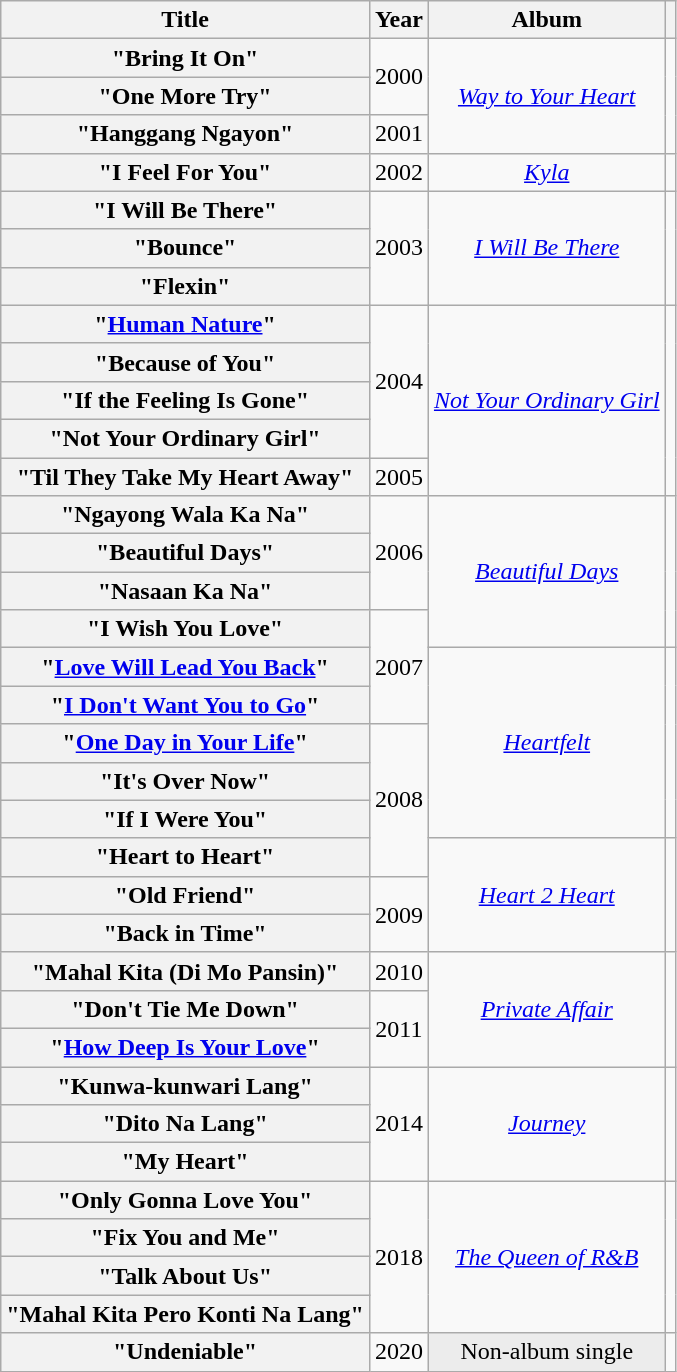<table class="wikitable plainrowheaders" style="text-align:center;">
<tr>
<th scope="col">Title</th>
<th scope="col">Year</th>
<th scope="col">Album</th>
<th scope="col"></th>
</tr>
<tr>
<th scope="row">"Bring It On"</th>
<td rowspan="2">2000</td>
<td rowspan="3"><em><a href='#'>Way to Your Heart</a></em></td>
<td rowspan="3"></td>
</tr>
<tr>
<th scope="row">"One More Try"</th>
</tr>
<tr>
<th scope="row">"Hanggang Ngayon"</th>
<td>2001</td>
</tr>
<tr>
<th scope="row">"I Feel For You"</th>
<td>2002</td>
<td><em><a href='#'>Kyla</a></em></td>
<td></td>
</tr>
<tr>
<th scope="row">"I Will Be There"</th>
<td rowspan="3">2003</td>
<td rowspan="3"><em><a href='#'>I Will Be There</a></em></td>
<td rowspan="3"></td>
</tr>
<tr>
<th scope="row">"Bounce"</th>
</tr>
<tr>
<th scope="row">"Flexin"<br></th>
</tr>
<tr>
<th scope="row">"<a href='#'>Human Nature</a>"</th>
<td rowspan="4">2004</td>
<td rowspan="5"><em><a href='#'>Not Your Ordinary Girl</a></em></td>
<td rowspan="5"></td>
</tr>
<tr>
<th scope="row">"Because of You"</th>
</tr>
<tr>
<th scope="row">"If the Feeling Is Gone"</th>
</tr>
<tr>
<th scope="row">"Not Your Ordinary Girl"</th>
</tr>
<tr>
<th scope="row">"Til They Take My Heart Away"</th>
<td>2005</td>
</tr>
<tr>
<th scope="row">"Ngayong Wala Ka Na"</th>
<td rowspan="3">2006</td>
<td rowspan="4"><em><a href='#'>Beautiful Days</a></em></td>
<td rowspan="4"></td>
</tr>
<tr>
<th scope="row">"Beautiful Days"</th>
</tr>
<tr>
<th scope="row">"Nasaan Ka Na"</th>
</tr>
<tr>
<th scope="row">"I Wish You Love"</th>
<td rowspan="3">2007</td>
</tr>
<tr>
<th scope="row">"<a href='#'>Love Will Lead You Back</a>"</th>
<td rowspan="5"><em><a href='#'>Heartfelt</a></em></td>
<td rowspan="5"></td>
</tr>
<tr>
<th scope="row">"<a href='#'>I Don't Want You to Go</a>"</th>
</tr>
<tr>
<th scope="row">"<a href='#'>One Day in Your Life</a>"</th>
<td rowspan="4">2008</td>
</tr>
<tr>
<th scope="row">"It's Over Now"</th>
</tr>
<tr>
<th scope="row">"If I Were You"</th>
</tr>
<tr>
<th scope="row">"Heart to Heart"</th>
<td rowspan="3"><em><a href='#'>Heart 2 Heart</a></em></td>
<td rowspan="3"></td>
</tr>
<tr>
<th scope="row">"Old Friend"</th>
<td rowspan="2">2009</td>
</tr>
<tr>
<th scope="row">"Back in Time"<br></th>
</tr>
<tr>
<th scope="row">"Mahal Kita (Di Mo Pansin)"</th>
<td>2010</td>
<td rowspan="3"><em><a href='#'>Private Affair</a></em></td>
<td rowspan="3"></td>
</tr>
<tr>
<th scope="row">"Don't Tie Me Down"</th>
<td rowspan="2">2011</td>
</tr>
<tr>
<th scope="row">"<a href='#'>How Deep Is Your Love</a>"</th>
</tr>
<tr>
<th scope="row">"Kunwa-kunwari Lang"</th>
<td rowspan="3">2014</td>
<td rowspan="3"><em><a href='#'>Journey</a></em></td>
<td rowspan="3"></td>
</tr>
<tr>
<th scope="row">"Dito Na Lang"</th>
</tr>
<tr>
<th scope="row">"My Heart"<br></th>
</tr>
<tr>
<th scope="row">"Only Gonna Love You"</th>
<td rowspan="4">2018</td>
<td rowspan="4"><em><a href='#'>The Queen of R&B</a></em></td>
<td rowspan="4"></td>
</tr>
<tr>
<th scope="row">"Fix You and Me"</th>
</tr>
<tr>
<th scope="row">"Talk About Us"</th>
</tr>
<tr>
<th scope="row">"Mahal Kita Pero Konti Na Lang"</th>
</tr>
<tr>
<th scope="row">"Undeniable"<br></th>
<td>2020</td>
<td style="background:#ECECEC;">Non-album single</td>
<td></td>
</tr>
</table>
